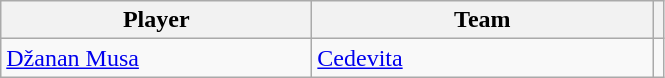<table class="wikitable" style="text-align: center;">
<tr>
<th style="width:200px;">Player</th>
<th style="width:220px;">Team</th>
<th></th>
</tr>
<tr>
<td align="left"> <a href='#'>Džanan Musa</a></td>
<td align="left"> <a href='#'>Cedevita</a></td>
<td></td>
</tr>
</table>
